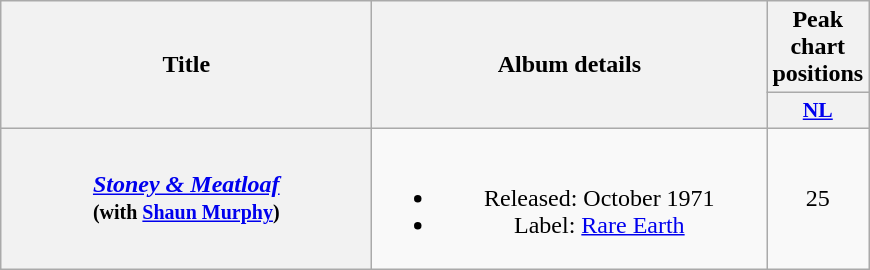<table class="wikitable plainrowheaders" style="text-align:center;">
<tr>
<th scope="col" rowspan="2" style="width:15em;">Title</th>
<th scope="col" rowspan="2" style="width:16em;">Album details</th>
<th scope="col">Peak chart positions</th>
</tr>
<tr>
<th scope="col" style="width:3em;font-size:90%;"><a href='#'>NL</a><br></th>
</tr>
<tr>
<th scope="row"><em><a href='#'>Stoney & Meatloaf</a></em><br><small>(with <a href='#'>Shaun Murphy</a>)</small></th>
<td><br><ul><li>Released: October 1971</li><li>Label: <a href='#'>Rare Earth</a></li></ul></td>
<td>25</td>
</tr>
</table>
